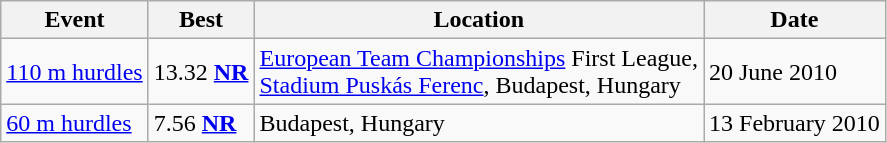<table class="wikitable">
<tr>
<th>Event</th>
<th>Best</th>
<th>Location</th>
<th>Date</th>
</tr>
<tr>
<td><a href='#'>110 m hurdles</a></td>
<td>13.32 <strong><a href='#'>NR</a></strong></td>
<td><a href='#'>European Team Championships</a> First League,<br><a href='#'>Stadium Puskás Ferenc</a>, Budapest, Hungary</td>
<td>20 June 2010</td>
</tr>
<tr>
<td><a href='#'>60 m hurdles</a></td>
<td>7.56 <strong><a href='#'>NR</a></strong></td>
<td>Budapest, Hungary</td>
<td>13 February 2010</td>
</tr>
</table>
